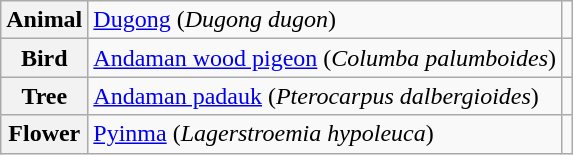<table class="wikitable" style="text-align:left;" style="font-size: 85%">
<tr>
<th>Animal</th>
<td><a href='#'>Dugong</a> (<em>Dugong dugon</em>)</td>
<td></td>
</tr>
<tr>
<th>Bird</th>
<td><a href='#'>Andaman wood pigeon</a> (<em>Columba palumboides</em>)</td>
<td></td>
</tr>
<tr>
<th>Tree</th>
<td><a href='#'>Andaman padauk</a> (<em>Pterocarpus dalbergioides</em>)</td>
<td></td>
</tr>
<tr>
<th>Flower</th>
<td><a href='#'>Pyinma</a> (<em>Lagerstroemia hypoleuca</em>)</td>
<td></td>
</tr>
</table>
